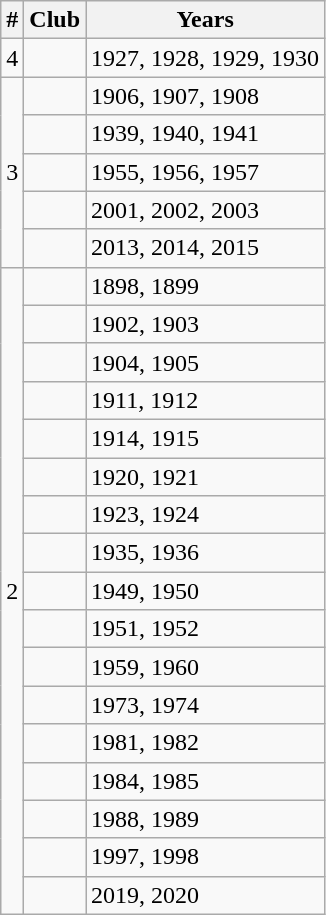<table class="wikitable sortable">
<tr>
<th>#</th>
<th>Club</th>
<th>Years</th>
</tr>
<tr>
<td align=center>4</td>
<td></td>
<td>1927, 1928, 1929, 1930</td>
</tr>
<tr>
<td rowspan=5 align=center>3</td>
<td></td>
<td>1906, 1907, 1908</td>
</tr>
<tr>
<td></td>
<td>1939, 1940, 1941</td>
</tr>
<tr>
<td></td>
<td>1955, 1956, 1957</td>
</tr>
<tr>
<td></td>
<td>2001, 2002, 2003</td>
</tr>
<tr>
<td></td>
<td>2013, 2014, 2015</td>
</tr>
<tr>
<td rowspan=17 align=center>2</td>
<td></td>
<td>1898, 1899</td>
</tr>
<tr>
<td></td>
<td>1902, 1903</td>
</tr>
<tr>
<td></td>
<td>1904, 1905</td>
</tr>
<tr>
<td></td>
<td>1911, 1912</td>
</tr>
<tr>
<td></td>
<td>1914, 1915</td>
</tr>
<tr>
<td></td>
<td>1920, 1921</td>
</tr>
<tr>
<td></td>
<td>1923, 1924</td>
</tr>
<tr>
<td></td>
<td>1935, 1936</td>
</tr>
<tr>
<td></td>
<td>1949, 1950</td>
</tr>
<tr>
<td></td>
<td>1951, 1952</td>
</tr>
<tr>
<td></td>
<td>1959, 1960</td>
</tr>
<tr>
<td></td>
<td>1973, 1974</td>
</tr>
<tr>
<td></td>
<td>1981, 1982</td>
</tr>
<tr>
<td></td>
<td>1984, 1985</td>
</tr>
<tr>
<td></td>
<td>1988, 1989</td>
</tr>
<tr>
<td></td>
<td>1997, 1998</td>
</tr>
<tr>
<td></td>
<td>2019, 2020</td>
</tr>
</table>
